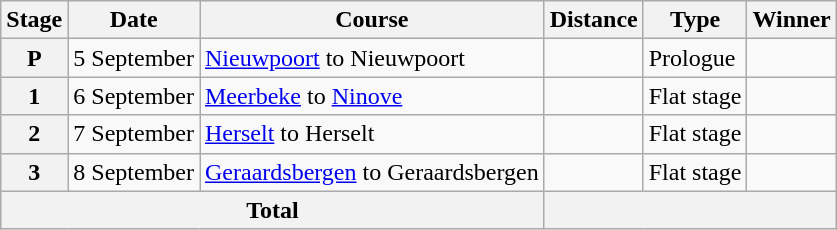<table class=wikitable>
<tr>
<th>Stage</th>
<th>Date</th>
<th>Course</th>
<th>Distance</th>
<th>Type</th>
<th>Winner</th>
</tr>
<tr>
<th align=center>P</th>
<td align=center>5 September</td>
<td><a href='#'>Nieuwpoort</a> to Nieuwpoort</td>
<td align=center></td>
<td>Prologue</td>
<td></td>
</tr>
<tr>
<th align=center>1</th>
<td align=center>6 September</td>
<td><a href='#'>Meerbeke</a> to <a href='#'>Ninove</a></td>
<td align=center></td>
<td>Flat stage</td>
<td></td>
</tr>
<tr>
<th align=center>2</th>
<td align=center>7 September</td>
<td><a href='#'>Herselt</a> to Herselt</td>
<td align=center></td>
<td>Flat stage</td>
<td></td>
</tr>
<tr>
<th align=center>3</th>
<td align=center>8 September</td>
<td><a href='#'>Geraardsbergen</a> to Geraardsbergen</td>
<td align=center></td>
<td>Flat stage</td>
<td></td>
</tr>
<tr>
<th colspan=3>Total</th>
<th colspan=5></th>
</tr>
</table>
